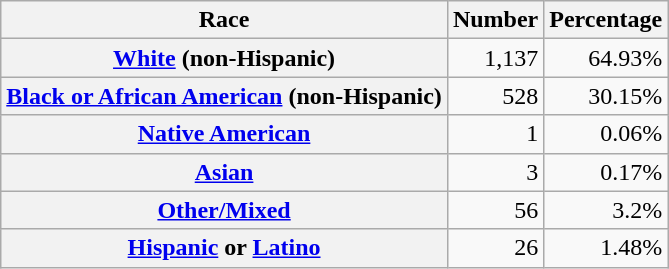<table class="wikitable" style="text-align:right">
<tr>
<th scope="col">Race</th>
<th scope="col">Number</th>
<th scope="col">Percentage</th>
</tr>
<tr>
<th scope="row"><a href='#'>White</a> (non-Hispanic)</th>
<td>1,137</td>
<td>64.93%</td>
</tr>
<tr>
<th scope="row"><a href='#'>Black or African American</a> (non-Hispanic)</th>
<td>528</td>
<td>30.15%</td>
</tr>
<tr>
<th scope="row"><a href='#'>Native American</a></th>
<td>1</td>
<td>0.06%</td>
</tr>
<tr>
<th scope="row"><a href='#'>Asian</a></th>
<td>3</td>
<td>0.17%</td>
</tr>
<tr>
<th scope="row"><a href='#'>Other/Mixed</a></th>
<td>56</td>
<td>3.2%</td>
</tr>
<tr>
<th scope="row"><a href='#'>Hispanic</a> or <a href='#'>Latino</a></th>
<td>26</td>
<td>1.48%</td>
</tr>
</table>
